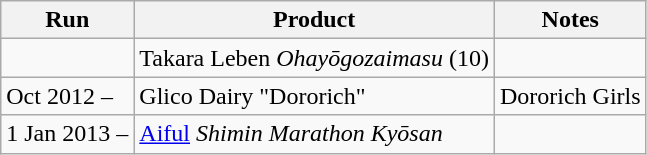<table class="wikitable">
<tr>
<th>Run</th>
<th>Product</th>
<th>Notes</th>
</tr>
<tr>
<td></td>
<td>Takara Leben <em>Ohayōgozaimasu</em> (10)</td>
<td></td>
</tr>
<tr>
<td>Oct 2012 –</td>
<td>Glico Dairy "Dororich"</td>
<td>Dororich Girls</td>
</tr>
<tr>
<td>1 Jan 2013 –</td>
<td><a href='#'>Aiful</a> <em>Shimin Marathon Kyōsan</em></td>
<td></td>
</tr>
</table>
